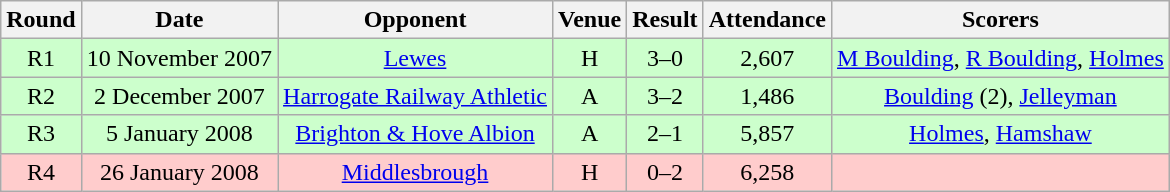<table class= "wikitable " style="font-size:100%; text-align:center">
<tr>
<th>Round</th>
<th>Date</th>
<th>Opponent</th>
<th>Venue</th>
<th>Result</th>
<th>Attendance</th>
<th>Scorers</th>
</tr>
<tr style="background: #CCFFCC;">
<td>R1</td>
<td>10 November 2007</td>
<td><a href='#'>Lewes</a></td>
<td>H</td>
<td>3–0</td>
<td>2,607</td>
<td><a href='#'>M Boulding</a>, <a href='#'>R Boulding</a>, <a href='#'>Holmes</a></td>
</tr>
<tr style="background: #CCFFCC;">
<td>R2</td>
<td>2 December 2007</td>
<td><a href='#'>Harrogate Railway Athletic</a></td>
<td>A</td>
<td>3–2</td>
<td>1,486</td>
<td><a href='#'>Boulding</a> (2), <a href='#'>Jelleyman</a></td>
</tr>
<tr style="background: #CCFFCC;">
<td>R3</td>
<td>5 January 2008</td>
<td><a href='#'>Brighton & Hove Albion</a></td>
<td>A</td>
<td>2–1</td>
<td>5,857</td>
<td><a href='#'>Holmes</a>, <a href='#'>Hamshaw</a></td>
</tr>
<tr style="background: #FFCCCC;">
<td>R4</td>
<td>26 January 2008</td>
<td><a href='#'>Middlesbrough</a></td>
<td>H</td>
<td>0–2</td>
<td>6,258</td>
<td></td>
</tr>
</table>
